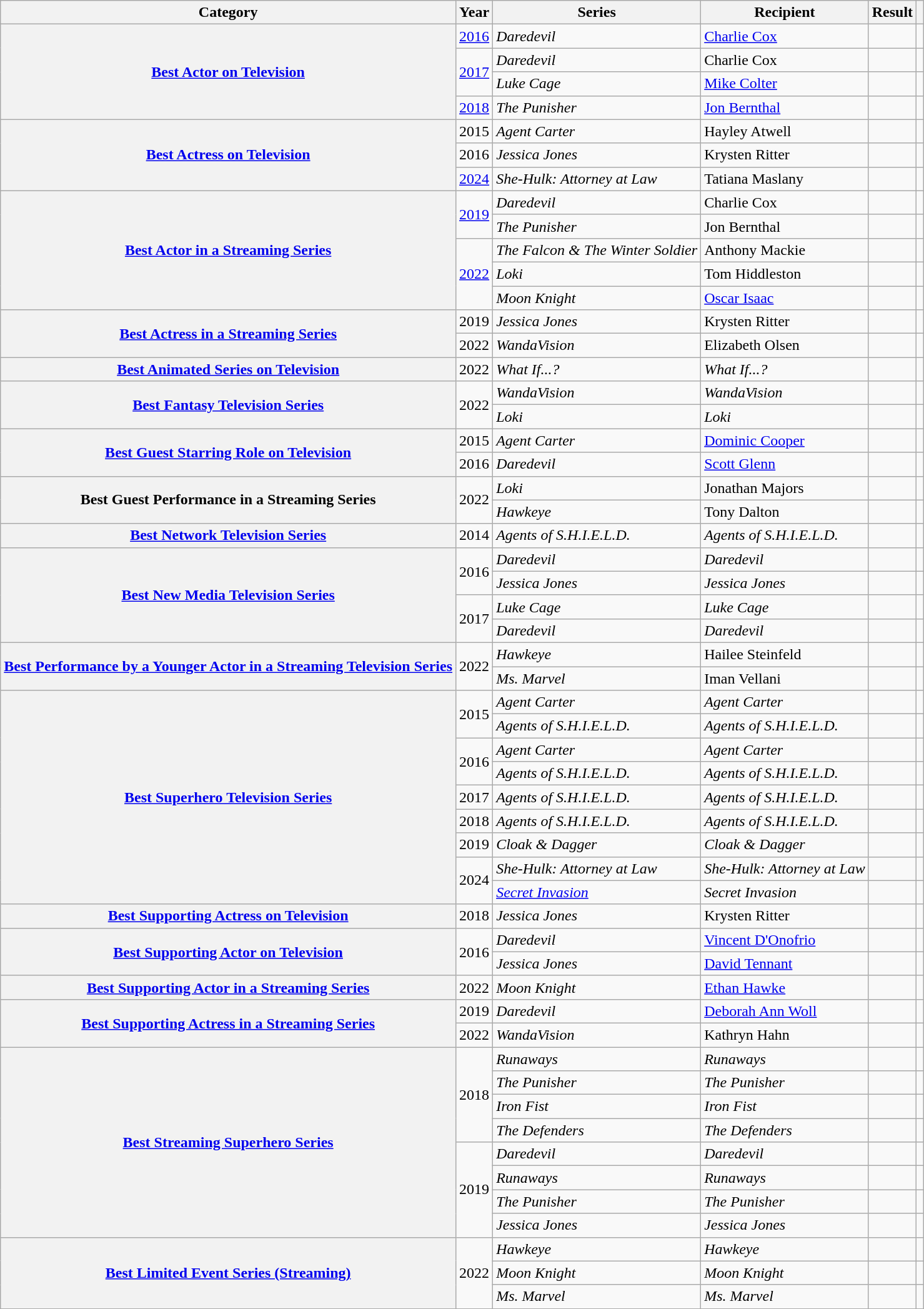<table class="wikitable plainrowheaders sortable">
<tr>
<th scope="col">Category</th>
<th scope="col">Year</th>
<th scope="col">Series</th>
<th scope="col">Recipient</th>
<th scope="col">Result</th>
<th scope="col" class="unsortable"></th>
</tr>
<tr>
<th scope="row" rowspan="4"><a href='#'>Best Actor on Television</a></th>
<td><a href='#'>2016</a></td>
<td><em>Daredevil</em></td>
<td><a href='#'>Charlie Cox</a></td>
<td></td>
<td style="text-align: center;"></td>
</tr>
<tr>
<td rowspan="2"><a href='#'>2017</a></td>
<td><em>Daredevil</em></td>
<td>Charlie Cox</td>
<td></td>
<td style="text-align: center;"></td>
</tr>
<tr>
<td><em>Luke Cage</em></td>
<td><a href='#'>Mike Colter</a></td>
<td></td>
<td style="text-align: center;"></td>
</tr>
<tr>
<td><a href='#'>2018</a></td>
<td><em>The Punisher</em></td>
<td><a href='#'>Jon Bernthal</a></td>
<td></td>
<td style="text-align: center;"></td>
</tr>
<tr>
<th scope="row" rowspan="3"><a href='#'>Best Actress on Television</a></th>
<td>2015</td>
<td><em>Agent Carter</em></td>
<td>Hayley Atwell</td>
<td></td>
<td style="text-align: center;"></td>
</tr>
<tr>
<td>2016</td>
<td><em>Jessica Jones</em></td>
<td>Krysten Ritter</td>
<td></td>
<td style="text-align: center;"></td>
</tr>
<tr>
<td><a href='#'>2024</a></td>
<td><em>She-Hulk: Attorney at Law</em></td>
<td>Tatiana Maslany</td>
<td></td>
<td style="text-align: center;"></td>
</tr>
<tr>
<th scope="row" rowspan="5"><a href='#'>Best Actor in a Streaming Series</a></th>
<td rowspan="2"><a href='#'>2019</a></td>
<td><em>Daredevil</em></td>
<td>Charlie Cox</td>
<td></td>
<td style="text-align: center;"></td>
</tr>
<tr>
<td><em>The Punisher</em></td>
<td>Jon Bernthal</td>
<td></td>
<td style="text-align: center;"></td>
</tr>
<tr>
<td rowspan="3"><a href='#'>2022</a></td>
<td><em>The Falcon & The Winter Soldier</em></td>
<td>Anthony Mackie</td>
<td></td>
<td style="text-align: center;"></td>
</tr>
<tr>
<td><em>Loki</em></td>
<td>Tom Hiddleston</td>
<td></td>
<td style="text-align: center;"></td>
</tr>
<tr>
<td><em>Moon Knight</em></td>
<td><a href='#'>Oscar Isaac</a></td>
<td></td>
<td style="text-align: center;"></td>
</tr>
<tr>
<th scope="row" rowspan="2"><a href='#'>Best Actress in a Streaming Series</a></th>
<td>2019</td>
<td><em>Jessica Jones</em></td>
<td>Krysten Ritter</td>
<td></td>
<td style="text-align: center;"></td>
</tr>
<tr>
<td>2022</td>
<td><em>WandaVision</em></td>
<td>Elizabeth Olsen</td>
<td></td>
<td style="text-align: center;"></td>
</tr>
<tr>
<th scope="row"><a href='#'>Best Animated Series on Television</a></th>
<td>2022</td>
<td><em>What If...?</em></td>
<td><em>What If...?</em></td>
<td></td>
<td style="text-align: center;"></td>
</tr>
<tr>
<th scope="row" rowspan="2"><a href='#'>Best Fantasy Television Series</a></th>
<td rowspan="2">2022</td>
<td><em>WandaVision</em></td>
<td><em>WandaVision</em></td>
<td></td>
<td style="text-align: center;"></td>
</tr>
<tr>
<td><em>Loki</em></td>
<td><em>Loki</em></td>
<td></td>
<td style="text-align: center;"></td>
</tr>
<tr>
<th scope="row" rowspan="2"><a href='#'>Best Guest Starring Role on Television</a></th>
<td>2015</td>
<td><em>Agent Carter</em></td>
<td><a href='#'>Dominic Cooper</a></td>
<td></td>
<td style="text-align: center;"></td>
</tr>
<tr>
<td>2016</td>
<td><em>Daredevil</em></td>
<td><a href='#'>Scott Glenn</a></td>
<td></td>
<td style="text-align: center;"></td>
</tr>
<tr>
<th scope="row" rowspan="2">Best Guest Performance in a Streaming Series</th>
<td rowspan="2">2022</td>
<td><em>Loki</em></td>
<td>Jonathan Majors</td>
<td></td>
<td style="text-align: center;"></td>
</tr>
<tr>
<td><em>Hawkeye</em></td>
<td>Tony Dalton</td>
<td></td>
<td style="text-align: center;"></td>
</tr>
<tr>
<th scope="row"><a href='#'>Best Network Television Series</a></th>
<td>2014</td>
<td><em>Agents of S.H.I.E.L.D.</em></td>
<td><em>Agents of S.H.I.E.L.D.</em></td>
<td></td>
<td style="text-align: center;"></td>
</tr>
<tr>
<th scope="row" rowspan="4"><a href='#'>Best New Media Television Series</a></th>
<td rowspan="2">2016</td>
<td><em>Daredevil</em></td>
<td><em>Daredevil</em></td>
<td></td>
<td style="text-align: center;"></td>
</tr>
<tr>
<td><em>Jessica Jones</em></td>
<td><em>Jessica Jones</em></td>
<td></td>
<td style="text-align: center;"></td>
</tr>
<tr>
<td rowspan="2">2017</td>
<td><em>Luke Cage</em></td>
<td><em>Luke Cage</em></td>
<td></td>
<td style="text-align: center;"></td>
</tr>
<tr>
<td><em>Daredevil</em></td>
<td><em>Daredevil</em></td>
<td></td>
<td style="text-align: center;"></td>
</tr>
<tr>
<th scope="row" rowspan="2"><a href='#'>Best Performance by a Younger Actor in a Streaming Television Series</a></th>
<td rowspan="2">2022</td>
<td><em>Hawkeye</em></td>
<td>Hailee Steinfeld</td>
<td></td>
<td style="text-align: center;"></td>
</tr>
<tr>
<td><em>Ms. Marvel</em></td>
<td>Iman Vellani</td>
<td></td>
<td style="text-align: center;"></td>
</tr>
<tr>
<th scope="row" rowspan="9"><a href='#'>Best Superhero Television Series</a></th>
<td rowspan="2">2015</td>
<td><em>Agent Carter</em></td>
<td><em>Agent Carter</em></td>
<td></td>
<td style="text-align: center;"></td>
</tr>
<tr>
<td><em>Agents of S.H.I.E.L.D.</em></td>
<td><em>Agents of S.H.I.E.L.D.</em></td>
<td></td>
<td style="text-align: center;"></td>
</tr>
<tr>
<td rowspan="2">2016</td>
<td><em>Agent Carter</em></td>
<td><em>Agent Carter</em></td>
<td></td>
<td style="text-align: center;"></td>
</tr>
<tr>
<td><em>Agents of S.H.I.E.L.D.</em></td>
<td><em>Agents of S.H.I.E.L.D.</em></td>
<td></td>
<td style="text-align: center;"></td>
</tr>
<tr>
<td>2017</td>
<td><em>Agents of S.H.I.E.L.D.</em></td>
<td><em>Agents of S.H.I.E.L.D.</em></td>
<td></td>
<td style="text-align: center;"></td>
</tr>
<tr>
<td>2018</td>
<td><em>Agents of S.H.I.E.L.D.</em></td>
<td><em>Agents of S.H.I.E.L.D.</em></td>
<td></td>
<td style="text-align: center;"></td>
</tr>
<tr>
<td>2019</td>
<td><em>Cloak & Dagger</em></td>
<td><em>Cloak & Dagger</em></td>
<td></td>
<td style="text-align: center;"></td>
</tr>
<tr>
<td rowspan="2">2024</td>
<td><em>She-Hulk: Attorney at Law</em></td>
<td><em>She-Hulk: Attorney at Law</em></td>
<td></td>
<td style="text-align: center;"></td>
</tr>
<tr>
<td><em><a href='#'>Secret Invasion</a></em></td>
<td><em>Secret Invasion</em></td>
<td></td>
<td style="text-align: center;"></td>
</tr>
<tr>
<th scope="row"><a href='#'>Best Supporting Actress on Television</a></th>
<td>2018</td>
<td><em>Jessica Jones</em></td>
<td>Krysten Ritter</td>
<td></td>
<td style="text-align: center;"></td>
</tr>
<tr>
<th scope="row" rowspan="2"><a href='#'>Best Supporting Actor on Television</a></th>
<td rowspan="2">2016</td>
<td><em>Daredevil</em></td>
<td><a href='#'>Vincent D'Onofrio</a></td>
<td></td>
<td style="text-align: center;"></td>
</tr>
<tr>
<td><em>Jessica Jones</em></td>
<td><a href='#'>David Tennant</a></td>
<td></td>
<td style="text-align: center;"></td>
</tr>
<tr>
<th scope="row"><a href='#'>Best Supporting Actor in a Streaming Series</a></th>
<td>2022</td>
<td><em>Moon Knight</em></td>
<td><a href='#'>Ethan Hawke</a></td>
<td></td>
<td style="text-align: center;"></td>
</tr>
<tr>
<th scope="row" rowspan="2"><a href='#'>Best Supporting Actress in a Streaming Series</a></th>
<td>2019</td>
<td><em>Daredevil</em></td>
<td><a href='#'>Deborah Ann Woll</a></td>
<td></td>
<td style="text-align: center;"></td>
</tr>
<tr>
<td>2022</td>
<td><em>WandaVision</em></td>
<td>Kathryn Hahn</td>
<td></td>
<td style="text-align: center;"></td>
</tr>
<tr>
<th scope="row" rowspan="8"><a href='#'>Best Streaming Superhero Series</a></th>
<td rowspan="4">2018</td>
<td><em>Runaways</em></td>
<td><em>Runaways</em></td>
<td></td>
<td style="text-align: center;"></td>
</tr>
<tr>
<td><em>The Punisher</em></td>
<td><em>The Punisher</em></td>
<td></td>
<td style="text-align: center;"></td>
</tr>
<tr>
<td><em>Iron Fist</em></td>
<td><em>Iron Fist</em></td>
<td></td>
<td style="text-align: center;"></td>
</tr>
<tr>
<td><em>The Defenders</em></td>
<td><em>The Defenders</em></td>
<td></td>
<td style="text-align: center;"></td>
</tr>
<tr>
<td rowspan="4">2019</td>
<td><em>Daredevil</em></td>
<td><em>Daredevil</em></td>
<td></td>
<td style="text-align: center;"></td>
</tr>
<tr>
<td><em>Runaways</em></td>
<td><em>Runaways</em></td>
<td></td>
<td style="text-align: center;"></td>
</tr>
<tr>
<td><em>The Punisher</em></td>
<td><em>The Punisher</em></td>
<td></td>
<td style="text-align: center;"></td>
</tr>
<tr>
<td><em>Jessica Jones</em></td>
<td><em>Jessica Jones</em></td>
<td></td>
<td style="text-align: center;"></td>
</tr>
<tr>
<th scope="row" rowspan="3"><a href='#'>Best Limited Event Series (Streaming)</a></th>
<td rowspan="3">2022</td>
<td><em>Hawkeye</em></td>
<td><em>Hawkeye</em></td>
<td></td>
<td style="text-align: center;"></td>
</tr>
<tr>
<td><em>Moon Knight</em></td>
<td><em>Moon Knight</em></td>
<td></td>
<td style="text-align: center;"></td>
</tr>
<tr>
<td><em>Ms. Marvel</em></td>
<td><em>Ms. Marvel</em></td>
<td></td>
<td style="text-align: center;"></td>
</tr>
<tr>
</tr>
</table>
